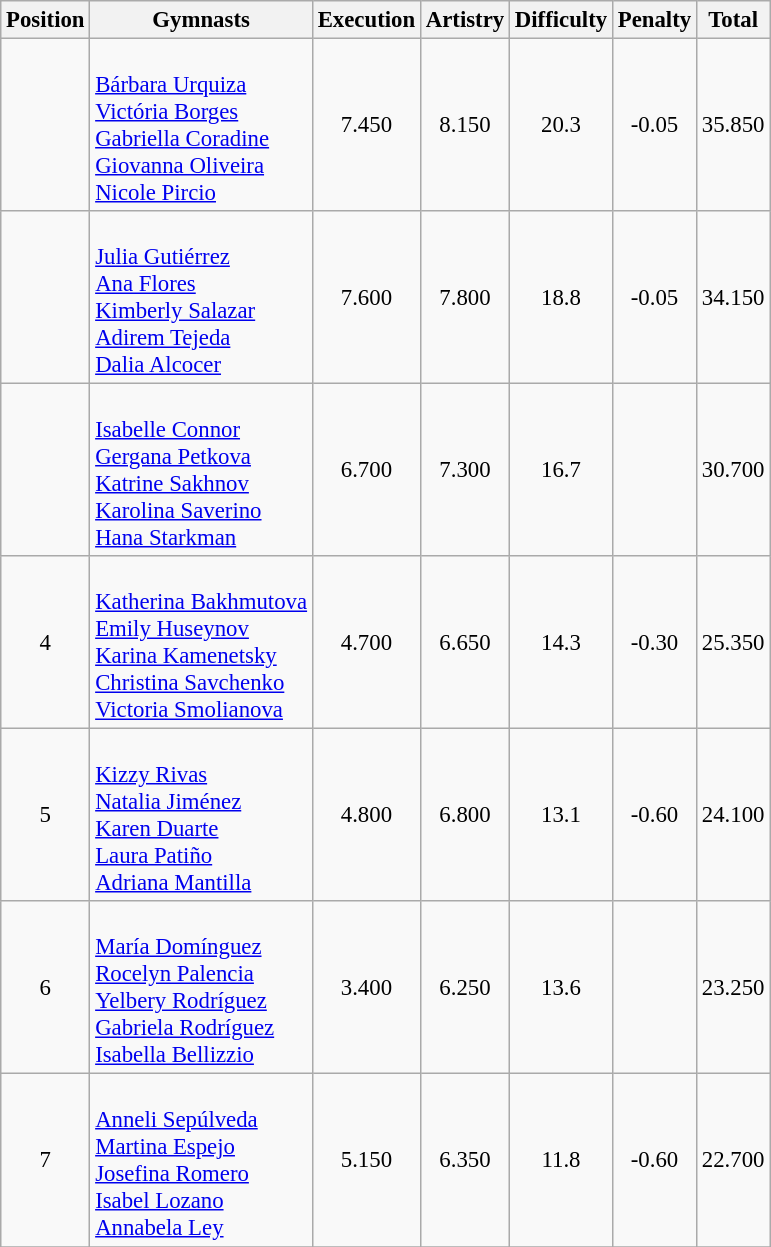<table class="wikitable sortable" style="text-align:center; font-size:95%">
<tr>
<th>Position</th>
<th>Gymnasts</th>
<th>Execution</th>
<th>Artistry</th>
<th>Difficulty</th>
<th>Penalty</th>
<th>Total</th>
</tr>
<tr>
<td></td>
<td align="left"><br><a href='#'>Bárbara Urquiza</a><br><a href='#'>Victória Borges</a><br><a href='#'>Gabriella Coradine</a><br><a href='#'>Giovanna Oliveira</a><br><a href='#'>Nicole Pircio</a></td>
<td>7.450</td>
<td>8.150</td>
<td>20.3</td>
<td>-0.05</td>
<td>35.850</td>
</tr>
<tr>
<td></td>
<td align="left"><br><a href='#'>Julia Gutiérrez</a><br><a href='#'>Ana Flores</a><br><a href='#'>Kimberly Salazar</a><br><a href='#'>Adirem Tejeda</a><br><a href='#'>Dalia Alcocer</a></td>
<td>7.600</td>
<td>7.800</td>
<td>18.8</td>
<td>-0.05</td>
<td>34.150</td>
</tr>
<tr>
<td></td>
<td align="left"><br><a href='#'>Isabelle Connor</a><br><a href='#'>Gergana Petkova</a><br><a href='#'>Katrine Sakhnov</a><br><a href='#'>Karolina Saverino</a><br><a href='#'>Hana Starkman</a></td>
<td>6.700</td>
<td>7.300</td>
<td>16.7</td>
<td></td>
<td>30.700</td>
</tr>
<tr>
<td>4</td>
<td align="left"><br><a href='#'>Katherina Bakhmutova</a><br><a href='#'>Emily Huseynov</a><br><a href='#'>Karina Kamenetsky</a><br><a href='#'>Christina Savchenko</a><br><a href='#'>Victoria Smolianova</a></td>
<td>4.700</td>
<td>6.650</td>
<td>14.3</td>
<td>-0.30</td>
<td>25.350</td>
</tr>
<tr>
<td>5</td>
<td align="left"><br><a href='#'>Kizzy Rivas</a><br><a href='#'>Natalia Jiménez</a><br><a href='#'>Karen Duarte</a><br><a href='#'>Laura Patiño</a><br><a href='#'>Adriana Mantilla</a></td>
<td>4.800</td>
<td>6.800</td>
<td>13.1</td>
<td>-0.60</td>
<td>24.100</td>
</tr>
<tr>
<td>6</td>
<td align="left"><br><a href='#'>María Domínguez</a><br><a href='#'>Rocelyn Palencia</a><br><a href='#'>Yelbery Rodríguez</a><br><a href='#'>Gabriela Rodríguez</a><br><a href='#'>Isabella Bellizzio</a></td>
<td>3.400</td>
<td>6.250</td>
<td>13.6</td>
<td></td>
<td>23.250</td>
</tr>
<tr>
<td>7</td>
<td align="left"><br><a href='#'>Anneli Sepúlveda</a><br><a href='#'>Martina Espejo</a><br><a href='#'>Josefina Romero</a><br><a href='#'>Isabel Lozano</a><br><a href='#'>Annabela Ley</a></td>
<td>5.150</td>
<td>6.350</td>
<td>11.8</td>
<td>-0.60</td>
<td>22.700</td>
</tr>
<tr>
</tr>
</table>
